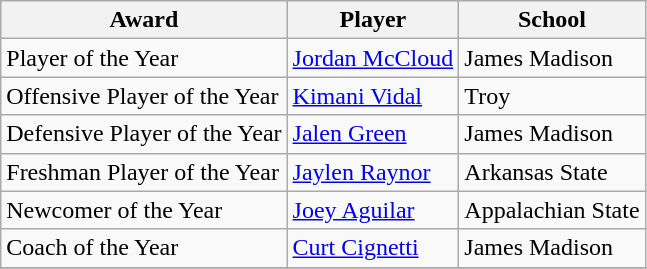<table class="wikitable" border="0">
<tr>
<th>Award</th>
<th>Player</th>
<th>School</th>
</tr>
<tr>
<td>Player of the Year</td>
<td><a href='#'>Jordan McCloud</a></td>
<td>James Madison</td>
</tr>
<tr>
<td>Offensive Player of the Year</td>
<td><a href='#'>Kimani Vidal</a></td>
<td>Troy</td>
</tr>
<tr>
<td>Defensive Player of the Year</td>
<td><a href='#'>Jalen Green</a></td>
<td>James Madison</td>
</tr>
<tr>
<td>Freshman Player of the Year</td>
<td><a href='#'>Jaylen Raynor</a></td>
<td>Arkansas State</td>
</tr>
<tr>
<td>Newcomer of the Year</td>
<td><a href='#'>Joey Aguilar</a></td>
<td>Appalachian State</td>
</tr>
<tr>
<td>Coach of the Year</td>
<td><a href='#'>Curt Cignetti</a></td>
<td>James Madison</td>
</tr>
<tr>
</tr>
</table>
